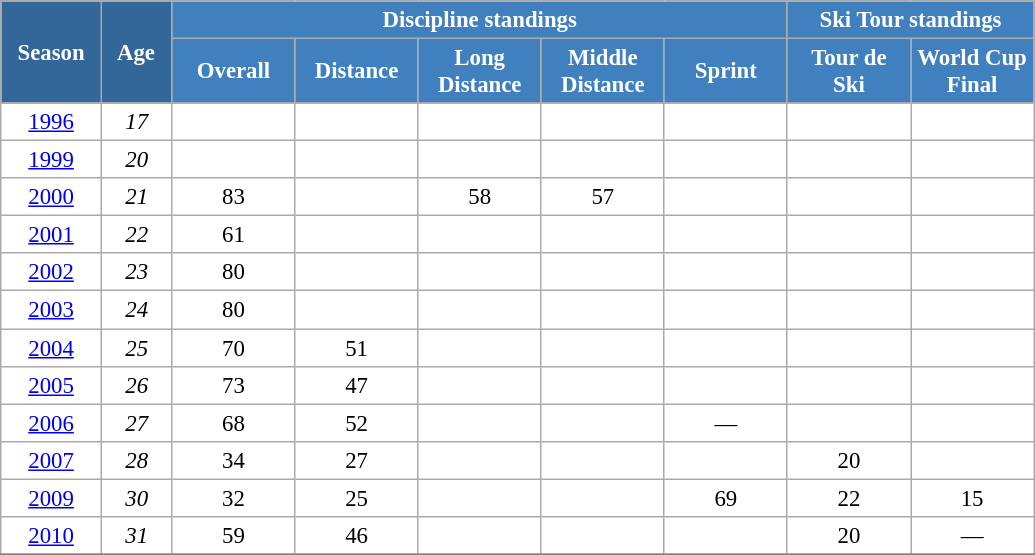<table class="wikitable" style="font-size:95%; text-align:center; border:grey solid 1px; border-collapse:collapse; background:#ffffff;">
<tr>
<th style="background-color:#369; color:white; width:60px;" rowspan="2"> Season </th>
<th style="background-color:#369; color:white; width:40px;" rowspan="2"> Age </th>
<th style="background-color:#4180be; color:white;" colspan="5">Discipline standings</th>
<th style="background-color:#4180be; color:white;" colspan="2">Ski Tour standings</th>
</tr>
<tr>
<th style="background-color:#4180be; color:white; width:75px;">Overall</th>
<th style="background-color:#4180be; color:white; width:75px;">Distance</th>
<th style="background-color:#4180be; color:white; width:75px;">Long Distance</th>
<th style="background-color:#4180be; color:white; width:75px;">Middle Distance</th>
<th style="background-color:#4180be; color:white; width:75px;">Sprint</th>
<th style="background-color:#4180be; color:white; width:75px;">Tour de<br>Ski</th>
<th style="background-color:#4180be; color:white; width:75px;">World Cup<br>Final</th>
</tr>
<tr>
<td><a href='#'>1996</a></td>
<td><em>17</em></td>
<td></td>
<td></td>
<td></td>
<td></td>
<td></td>
<td></td>
<td></td>
</tr>
<tr>
<td><a href='#'>1999</a></td>
<td><em>20</em></td>
<td></td>
<td></td>
<td></td>
<td></td>
<td></td>
<td></td>
<td></td>
</tr>
<tr>
<td><a href='#'>2000</a></td>
<td><em>21</em></td>
<td>83</td>
<td></td>
<td>58</td>
<td>57</td>
<td></td>
<td></td>
<td></td>
</tr>
<tr>
<td><a href='#'>2001</a></td>
<td><em>22</em></td>
<td>61</td>
<td></td>
<td></td>
<td></td>
<td></td>
<td></td>
<td></td>
</tr>
<tr>
<td><a href='#'>2002</a></td>
<td><em>23</em></td>
<td>80</td>
<td></td>
<td></td>
<td></td>
<td></td>
<td></td>
<td></td>
</tr>
<tr>
<td><a href='#'>2003</a></td>
<td><em>24</em></td>
<td>80</td>
<td></td>
<td></td>
<td></td>
<td></td>
<td></td>
<td></td>
</tr>
<tr>
<td><a href='#'>2004</a></td>
<td><em>25</em></td>
<td>70</td>
<td>51</td>
<td></td>
<td></td>
<td></td>
<td></td>
<td></td>
</tr>
<tr>
<td><a href='#'>2005</a></td>
<td><em>26</em></td>
<td>73</td>
<td>47</td>
<td></td>
<td></td>
<td></td>
<td></td>
<td></td>
</tr>
<tr>
<td><a href='#'>2006</a></td>
<td><em>27</em></td>
<td>68</td>
<td>52</td>
<td></td>
<td></td>
<td>—</td>
<td></td>
<td></td>
</tr>
<tr>
<td><a href='#'>2007</a></td>
<td><em>28</em></td>
<td>34</td>
<td>27</td>
<td></td>
<td></td>
<td></td>
<td>20</td>
<td></td>
</tr>
<tr>
<td><a href='#'>2009</a></td>
<td><em>30</em></td>
<td>32</td>
<td>25</td>
<td></td>
<td></td>
<td>69</td>
<td>22</td>
<td>15</td>
</tr>
<tr>
<td><a href='#'>2010</a></td>
<td><em>31</em></td>
<td>59</td>
<td>46</td>
<td></td>
<td></td>
<td></td>
<td>20</td>
<td>—</td>
</tr>
<tr>
</tr>
</table>
